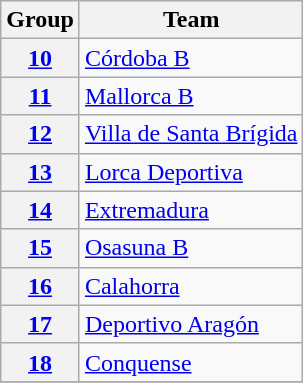<table class="wikitable">
<tr>
<th>Group</th>
<th>Team</th>
</tr>
<tr>
<th><a href='#'>10</a></th>
<td><a href='#'>Córdoba B</a></td>
</tr>
<tr>
<th><a href='#'>11</a></th>
<td><a href='#'>Mallorca B</a></td>
</tr>
<tr>
<th><a href='#'>12</a></th>
<td><a href='#'>Villa de Santa Brígida</a></td>
</tr>
<tr>
<th><a href='#'>13</a></th>
<td><a href='#'>Lorca Deportiva</a></td>
</tr>
<tr>
<th><a href='#'>14</a></th>
<td><a href='#'>Extremadura</a></td>
</tr>
<tr>
<th><a href='#'>15</a></th>
<td><a href='#'>Osasuna B</a></td>
</tr>
<tr>
<th><a href='#'>16</a></th>
<td><a href='#'>Calahorra</a></td>
</tr>
<tr>
<th><a href='#'>17</a></th>
<td><a href='#'>Deportivo Aragón</a></td>
</tr>
<tr>
<th><a href='#'>18</a></th>
<td><a href='#'>Conquense</a></td>
</tr>
<tr>
</tr>
</table>
